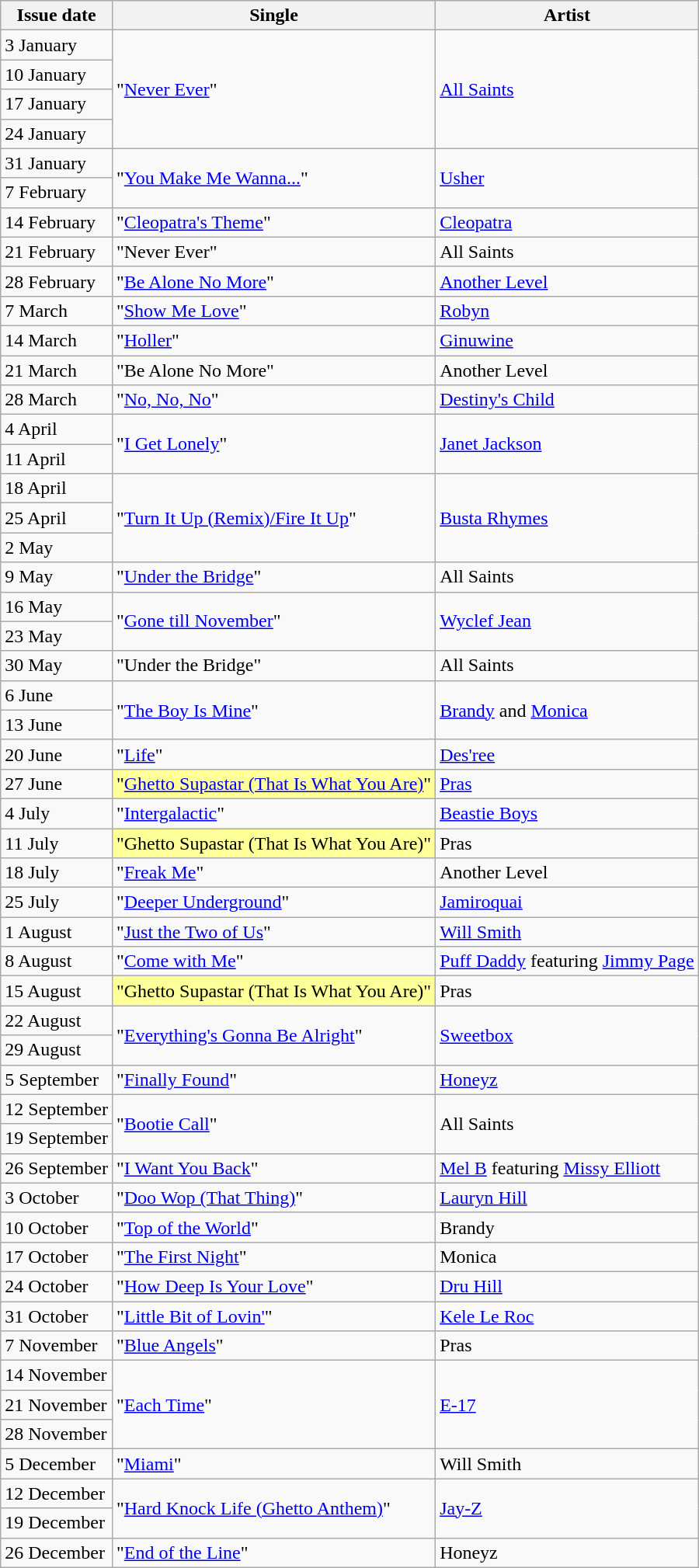<table class="wikitable plainrowheaders">
<tr>
<th scope=col>Issue date</th>
<th scope=col>Single</th>
<th scope=col>Artist</th>
</tr>
<tr>
<td>3 January</td>
<td rowspan="4">"<a href='#'>Never Ever</a>"</td>
<td rowspan="4"><a href='#'>All Saints</a></td>
</tr>
<tr>
<td>10 January</td>
</tr>
<tr>
<td>17 January</td>
</tr>
<tr>
<td>24 January</td>
</tr>
<tr>
<td>31 January</td>
<td rowspan="2">"<a href='#'>You Make Me Wanna...</a>"</td>
<td rowspan="2"><a href='#'>Usher</a></td>
</tr>
<tr>
<td>7 February</td>
</tr>
<tr>
<td>14 February</td>
<td>"<a href='#'>Cleopatra's Theme</a>"</td>
<td><a href='#'>Cleopatra</a></td>
</tr>
<tr>
<td>21 February</td>
<td>"Never Ever"</td>
<td>All Saints</td>
</tr>
<tr>
<td>28 February</td>
<td>"<a href='#'>Be Alone No More</a>"</td>
<td><a href='#'>Another Level</a></td>
</tr>
<tr>
<td>7 March</td>
<td>"<a href='#'>Show Me Love</a>"</td>
<td><a href='#'>Robyn</a></td>
</tr>
<tr>
<td>14 March</td>
<td>"<a href='#'>Holler</a>"</td>
<td><a href='#'>Ginuwine</a></td>
</tr>
<tr>
<td>21 March</td>
<td>"Be Alone No More"</td>
<td>Another Level</td>
</tr>
<tr>
<td>28 March</td>
<td>"<a href='#'>No, No, No</a>"</td>
<td><a href='#'>Destiny's Child</a></td>
</tr>
<tr>
<td>4 April</td>
<td rowspan="2">"<a href='#'>I Get Lonely</a>"</td>
<td rowspan="2"><a href='#'>Janet Jackson</a></td>
</tr>
<tr>
<td>11 April</td>
</tr>
<tr>
<td>18 April</td>
<td rowspan="3">"<a href='#'>Turn It Up (Remix)/Fire It Up</a>"</td>
<td rowspan="3"><a href='#'>Busta Rhymes</a></td>
</tr>
<tr>
<td>25 April</td>
</tr>
<tr>
<td>2 May</td>
</tr>
<tr>
<td>9 May</td>
<td>"<a href='#'>Under the Bridge</a>"</td>
<td>All Saints</td>
</tr>
<tr>
<td>16 May</td>
<td rowspan="2">"<a href='#'>Gone till November</a>"</td>
<td rowspan="2"><a href='#'>Wyclef Jean</a></td>
</tr>
<tr>
<td>23 May</td>
</tr>
<tr>
<td>30 May</td>
<td>"Under the Bridge"</td>
<td>All Saints</td>
</tr>
<tr>
<td>6 June</td>
<td rowspan="2">"<a href='#'>The Boy Is Mine</a>"</td>
<td rowspan="2"><a href='#'>Brandy</a> and <a href='#'>Monica</a></td>
</tr>
<tr>
<td>13 June</td>
</tr>
<tr>
<td>20 June</td>
<td>"<a href='#'>Life</a>"</td>
<td><a href='#'>Des'ree</a></td>
</tr>
<tr>
<td>27 June</td>
<td bgcolor=#FFFF99>"<a href='#'>Ghetto Supastar (That Is What You Are)</a>" </td>
<td><a href='#'>Pras</a></td>
</tr>
<tr>
<td>4 July</td>
<td>"<a href='#'>Intergalactic</a>"</td>
<td><a href='#'>Beastie Boys</a></td>
</tr>
<tr>
<td>11 July</td>
<td bgcolor=#FFFF99>"Ghetto Supastar (That Is What You Are)" </td>
<td>Pras</td>
</tr>
<tr>
<td>18 July</td>
<td>"<a href='#'>Freak Me</a>"</td>
<td>Another Level</td>
</tr>
<tr>
<td>25 July</td>
<td>"<a href='#'>Deeper Underground</a>"</td>
<td><a href='#'>Jamiroquai</a></td>
</tr>
<tr>
<td>1 August</td>
<td>"<a href='#'>Just the Two of Us</a>"</td>
<td><a href='#'>Will Smith</a></td>
</tr>
<tr>
<td>8 August</td>
<td>"<a href='#'>Come with Me</a>"</td>
<td><a href='#'>Puff Daddy</a> featuring <a href='#'>Jimmy Page</a></td>
</tr>
<tr>
<td>15 August</td>
<td bgcolor=#FFFF99>"Ghetto Supastar (That Is What You Are)" </td>
<td>Pras</td>
</tr>
<tr>
<td>22 August</td>
<td rowspan="2">"<a href='#'>Everything's Gonna Be Alright</a>"</td>
<td rowspan="2"><a href='#'>Sweetbox</a></td>
</tr>
<tr>
<td>29 August</td>
</tr>
<tr>
<td>5 September</td>
<td>"<a href='#'>Finally Found</a>"</td>
<td><a href='#'>Honeyz</a></td>
</tr>
<tr>
<td>12 September</td>
<td rowspan="2">"<a href='#'>Bootie Call</a>"</td>
<td rowspan="2">All Saints</td>
</tr>
<tr>
<td>19 September</td>
</tr>
<tr>
<td>26 September</td>
<td>"<a href='#'>I Want You Back</a>"</td>
<td><a href='#'>Mel B</a> featuring <a href='#'>Missy Elliott</a></td>
</tr>
<tr>
<td>3 October</td>
<td>"<a href='#'>Doo Wop (That Thing)</a>"</td>
<td><a href='#'>Lauryn Hill</a></td>
</tr>
<tr>
<td>10 October</td>
<td>"<a href='#'>Top of the World</a>"</td>
<td>Brandy</td>
</tr>
<tr>
<td>17 October</td>
<td>"<a href='#'>The First Night</a>"</td>
<td>Monica</td>
</tr>
<tr>
<td>24 October</td>
<td>"<a href='#'>How Deep Is Your Love</a>"</td>
<td><a href='#'>Dru Hill</a></td>
</tr>
<tr>
<td>31 October</td>
<td>"<a href='#'>Little Bit of Lovin'</a>"</td>
<td><a href='#'>Kele Le Roc</a></td>
</tr>
<tr>
<td>7 November</td>
<td>"<a href='#'>Blue Angels</a>"</td>
<td>Pras</td>
</tr>
<tr>
<td>14 November</td>
<td rowspan="3">"<a href='#'>Each Time</a>"</td>
<td rowspan="3"><a href='#'>E-17</a></td>
</tr>
<tr>
<td>21 November</td>
</tr>
<tr>
<td>28 November</td>
</tr>
<tr>
<td>5 December</td>
<td>"<a href='#'>Miami</a>"</td>
<td>Will Smith</td>
</tr>
<tr>
<td>12 December</td>
<td rowspan="2">"<a href='#'>Hard Knock Life (Ghetto Anthem)</a>"</td>
<td rowspan="2"><a href='#'>Jay-Z</a></td>
</tr>
<tr>
<td>19 December</td>
</tr>
<tr>
<td>26 December</td>
<td>"<a href='#'>End of the Line</a>"</td>
<td>Honeyz</td>
</tr>
</table>
